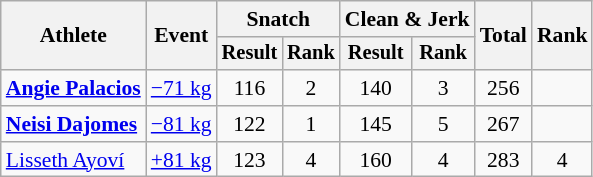<table class="wikitable" style="font-size:90%">
<tr>
<th rowspan="2">Athlete</th>
<th rowspan="2">Event</th>
<th colspan="2">Snatch</th>
<th colspan="2">Clean & Jerk</th>
<th rowspan="2">Total</th>
<th rowspan="2">Rank</th>
</tr>
<tr style="font-size:95%">
<th>Result</th>
<th>Rank</th>
<th>Result</th>
<th>Rank</th>
</tr>
<tr align=center>
<td align=left><strong><a href='#'>Angie Palacios</a></strong></td>
<td align=left><a href='#'>−71 kg</a></td>
<td>116</td>
<td>2</td>
<td>140</td>
<td>3</td>
<td>256</td>
<td></td>
</tr>
<tr align=center>
<td align=left><strong><a href='#'>Neisi Dajomes</a></strong></td>
<td align=left><a href='#'>−81 kg</a></td>
<td>122</td>
<td>1</td>
<td>145</td>
<td>5</td>
<td>267</td>
<td></td>
</tr>
<tr align=center>
<td align=left><a href='#'>Lisseth Ayoví</a></td>
<td align=left><a href='#'>+81 kg</a></td>
<td>123</td>
<td>4</td>
<td>160</td>
<td>4</td>
<td>283</td>
<td>4</td>
</tr>
</table>
